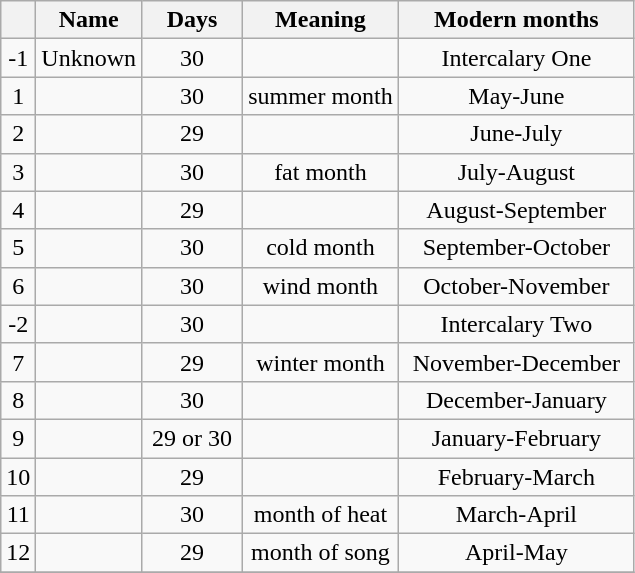<table class="wikitable" style="text-align: center">
<tr>
<th scope="col"></th>
<th scope="col">Name</th>
<th width=60px>Days</th>
<th scope="col">Meaning</th>
<th width=150px>Modern months</th>
</tr>
<tr>
<td>-1</td>
<td>Unknown</td>
<td>30</td>
<td></td>
<td>Intercalary One</td>
</tr>
<tr>
<td>1</td>
<td></td>
<td>30</td>
<td>summer month</td>
<td>May-June</td>
</tr>
<tr>
<td>2</td>
<td></td>
<td>29</td>
<td></td>
<td>June-July</td>
</tr>
<tr>
<td>3</td>
<td></td>
<td>30</td>
<td>fat month</td>
<td>July-August</td>
</tr>
<tr>
<td>4</td>
<td></td>
<td>29</td>
<td></td>
<td>August-September</td>
</tr>
<tr>
<td>5</td>
<td></td>
<td>30</td>
<td>cold month</td>
<td>September-October</td>
</tr>
<tr>
<td>6</td>
<td></td>
<td>30</td>
<td>wind month</td>
<td>October-November</td>
</tr>
<tr>
<td>-2</td>
<td></td>
<td>30</td>
<td></td>
<td>Intercalary Two</td>
</tr>
<tr>
<td>7</td>
<td></td>
<td>29</td>
<td>winter month</td>
<td>November-December</td>
</tr>
<tr>
<td>8</td>
<td></td>
<td>30</td>
<td></td>
<td>December-January</td>
</tr>
<tr>
<td>9</td>
<td></td>
<td>29 or 30</td>
<td></td>
<td>January-February</td>
</tr>
<tr>
<td>10</td>
<td></td>
<td>29</td>
<td></td>
<td>February-March</td>
</tr>
<tr>
<td>11</td>
<td></td>
<td>30</td>
<td>month of heat</td>
<td>March-April</td>
</tr>
<tr>
<td>12</td>
<td></td>
<td>29</td>
<td>month of song</td>
<td>April-May</td>
</tr>
<tr>
</tr>
</table>
